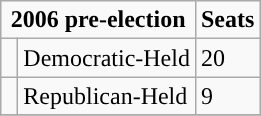<table class="wikitable">
<tr>
<td colspan="2" rowspan="1" align="center" valign="top"><strong>2006 pre-election</strong></td>
<td style="vertical-align:top;"><strong>Seats</strong><br></td>
</tr>
<tr>
<td style="background-color:"> </td>
<td>Democratic-Held</td>
<td>20</td>
</tr>
<tr>
<td style="background-color:"> </td>
<td>Republican-Held</td>
<td>9</td>
</tr>
<tr>
</tr>
</table>
